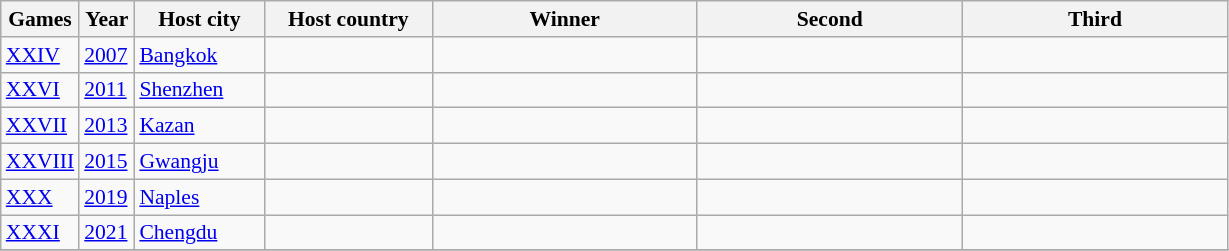<table class=wikitable style=font-size:90%;>
<tr>
<th width=40>Games</th>
<th width=30>Year</th>
<th width=80>Host city</th>
<th width=105>Host country</th>
<th width=170>Winner</th>
<th width=170>Second</th>
<th width=170>Third</th>
</tr>
<tr>
<td><a href='#'>XXIV</a></td>
<td><a href='#'>2007</a></td>
<td><a href='#'>Bangkok</a></td>
<td></td>
<td></td>
<td></td>
<td></td>
</tr>
<tr>
<td><a href='#'>XXVI</a></td>
<td><a href='#'>2011</a></td>
<td><a href='#'>Shenzhen</a></td>
<td></td>
<td></td>
<td></td>
<td></td>
</tr>
<tr>
<td><a href='#'>XXVII</a></td>
<td><a href='#'>2013</a></td>
<td><a href='#'>Kazan</a></td>
<td></td>
<td></td>
<td></td>
<td></td>
</tr>
<tr>
<td><a href='#'>XXVIII</a></td>
<td><a href='#'>2015</a></td>
<td><a href='#'>Gwangju</a></td>
<td></td>
<td></td>
<td></td>
<td></td>
</tr>
<tr>
<td><a href='#'>XXX</a></td>
<td><a href='#'>2019</a></td>
<td><a href='#'>Naples</a></td>
<td></td>
<td></td>
<td></td>
<td></td>
</tr>
<tr>
<td><a href='#'>XXXI</a></td>
<td><a href='#'>2021</a></td>
<td><a href='#'>Chengdu</a></td>
<td></td>
<td></td>
<td></td>
<td></td>
</tr>
<tr>
</tr>
</table>
